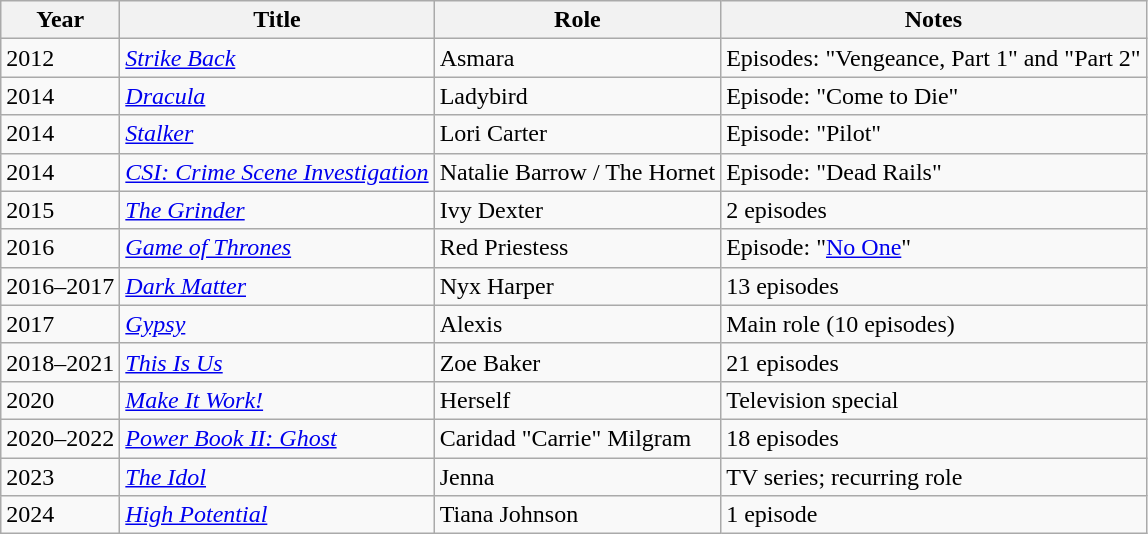<table class="wikitable sortable">
<tr>
<th>Year</th>
<th>Title</th>
<th>Role</th>
<th class=unsortable>Notes</th>
</tr>
<tr>
<td>2012</td>
<td><em><a href='#'>Strike Back</a></em></td>
<td>Asmara</td>
<td>Episodes: "Vengeance, Part 1" and "Part 2"</td>
</tr>
<tr>
<td>2014</td>
<td><em><a href='#'>Dracula</a></em></td>
<td>Ladybird</td>
<td>Episode: "Come to Die"</td>
</tr>
<tr>
<td>2014</td>
<td><em><a href='#'>Stalker</a></em></td>
<td>Lori Carter</td>
<td>Episode: "Pilot"</td>
</tr>
<tr>
<td>2014</td>
<td><em><a href='#'>CSI: Crime Scene Investigation</a></em></td>
<td>Natalie Barrow / The Hornet</td>
<td>Episode: "Dead Rails"</td>
</tr>
<tr>
<td>2015</td>
<td><em><a href='#'>The Grinder</a></em></td>
<td>Ivy Dexter</td>
<td>2 episodes</td>
</tr>
<tr>
<td>2016</td>
<td><em><a href='#'>Game of Thrones</a></em></td>
<td>Red Priestess</td>
<td>Episode: "<a href='#'>No One</a>"</td>
</tr>
<tr>
<td>2016–2017</td>
<td><em><a href='#'>Dark Matter</a></em></td>
<td>Nyx Harper</td>
<td>13 episodes</td>
</tr>
<tr>
<td>2017</td>
<td><em><a href='#'>Gypsy</a></em></td>
<td>Alexis</td>
<td>Main role (10 episodes)</td>
</tr>
<tr>
<td>2018–2021</td>
<td><em><a href='#'>This Is Us</a></em></td>
<td>Zoe Baker</td>
<td>21 episodes</td>
</tr>
<tr>
<td>2020</td>
<td><em><a href='#'>Make It Work!</a></em></td>
<td>Herself</td>
<td>Television special</td>
</tr>
<tr>
<td>2020–2022</td>
<td><em><a href='#'>Power Book II: Ghost</a></em></td>
<td>Caridad "Carrie" Milgram</td>
<td>18 episodes</td>
</tr>
<tr>
<td>2023</td>
<td><em><a href='#'>The Idol</a></em></td>
<td>Jenna</td>
<td>TV series; recurring role</td>
</tr>
<tr>
<td>2024</td>
<td><em><a href='#'>High Potential</a></em></td>
<td>Tiana Johnson</td>
<td>1 episode</td>
</tr>
</table>
